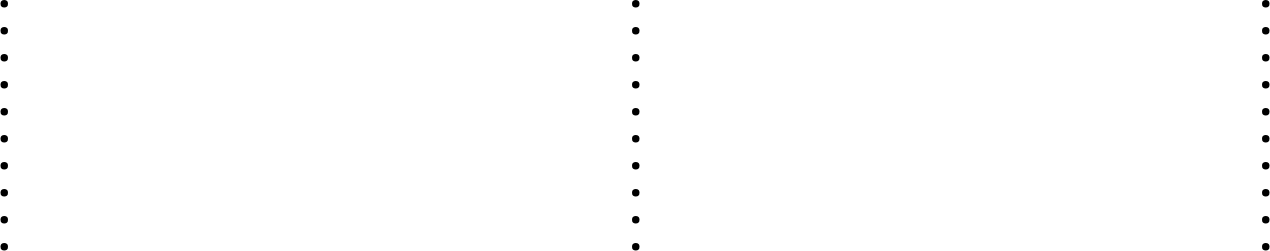<table width=100%>
<tr>
<td valign=top><br><ul><li></li><li></li><li></li><li></li><li></li><li></li><li></li><li></li><li></li><li></li></ul></td>
<td valign=top><br><ul><li></li><li></li><li></li><li></li><li></li><li></li><li></li><li></li><li></li><li></li></ul></td>
<td valign=top><br><ul><li></li><li></li><li></li><li></li><li></li><li></li><li></li><li></li><li></li><li></li></ul></td>
</tr>
</table>
